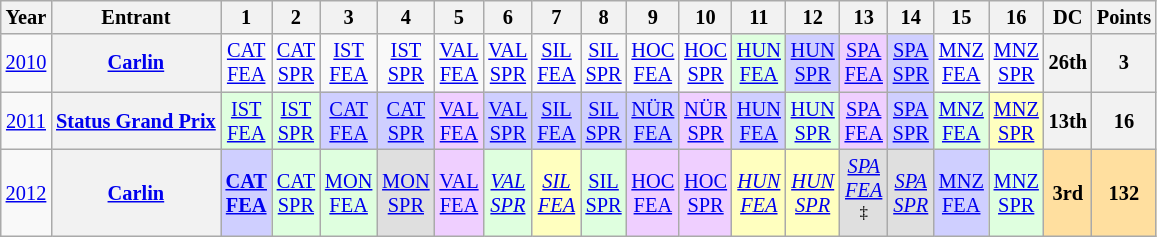<table class="wikitable" style="text-align:center; font-size:85%">
<tr>
<th>Year</th>
<th>Entrant</th>
<th>1</th>
<th>2</th>
<th>3</th>
<th>4</th>
<th>5</th>
<th>6</th>
<th>7</th>
<th>8</th>
<th>9</th>
<th>10</th>
<th>11</th>
<th>12</th>
<th>13</th>
<th>14</th>
<th>15</th>
<th>16</th>
<th>DC</th>
<th>Points</th>
</tr>
<tr>
<td><a href='#'>2010</a></td>
<th nowrap><a href='#'>Carlin</a></th>
<td><a href='#'>CAT<br>FEA</a></td>
<td><a href='#'>CAT<br>SPR</a></td>
<td><a href='#'>IST<br>FEA</a></td>
<td><a href='#'>IST<br>SPR</a></td>
<td><a href='#'>VAL<br>FEA</a></td>
<td><a href='#'>VAL<br>SPR</a></td>
<td><a href='#'>SIL<br>FEA</a></td>
<td><a href='#'>SIL<br>SPR</a></td>
<td><a href='#'>HOC<br>FEA</a></td>
<td><a href='#'>HOC<br>SPR</a></td>
<td style="background:#DFFFDF;"><a href='#'>HUN<br>FEA</a><br></td>
<td style="background:#cfcfff;"><a href='#'>HUN<br>SPR</a><br></td>
<td style="background:#efcfff;"><a href='#'>SPA<br>FEA</a><br></td>
<td style="background:#cfcfff;"><a href='#'>SPA<br>SPR</a><br></td>
<td><a href='#'>MNZ<br>FEA</a></td>
<td><a href='#'>MNZ<br>SPR</a></td>
<th>26th</th>
<th>3</th>
</tr>
<tr>
<td><a href='#'>2011</a></td>
<th nowrap><a href='#'>Status Grand Prix</a></th>
<td style="background:#DFFFDF;"><a href='#'>IST<br>FEA</a><br></td>
<td style="background:#dfffdf;"><a href='#'>IST<br>SPR</a><br></td>
<td style="background:#cfcfff;"><a href='#'>CAT<br>FEA</a><br></td>
<td style="background:#cfcfff;"><a href='#'>CAT<br>SPR</a><br></td>
<td style="background:#efcfff;"><a href='#'>VAL<br>FEA</a><br></td>
<td style="background:#cfcfff;"><a href='#'>VAL<br>SPR</a><br></td>
<td style="background:#cfcfff;"><a href='#'>SIL<br>FEA</a><br></td>
<td style="background:#cfcfff;"><a href='#'>SIL<br>SPR</a><br></td>
<td style="background:#cfcfff;"><a href='#'>NÜR<br>FEA</a><br></td>
<td style="background:#efcfff;"><a href='#'>NÜR<br>SPR</a><br></td>
<td style="background:#cfcfff;"><a href='#'>HUN<br>FEA</a><br></td>
<td style="background:#DFFFDF;"><a href='#'>HUN<br>SPR</a><br></td>
<td style="background:#efcfff;"><a href='#'>SPA<br>FEA</a><br></td>
<td style="background:#cfcfff;"><a href='#'>SPA<br>SPR</a><br></td>
<td style="background:#DFFFDF;"><a href='#'>MNZ<br>FEA</a><br></td>
<td style="background:#FFFFBF;"><a href='#'>MNZ<br>SPR</a><br></td>
<th>13th</th>
<th>16</th>
</tr>
<tr>
<td><a href='#'>2012</a></td>
<th nowrap><a href='#'>Carlin</a></th>
<td style="background:#cfcfff;"><strong><a href='#'>CAT<br>FEA</a></strong><br></td>
<td style="background:#DFFFDF;"><a href='#'>CAT<br>SPR</a><br></td>
<td style="background:#DFFFDF;"><a href='#'>MON<br>FEA</a><br></td>
<td style="background:#DFDFDF;"><a href='#'>MON<br>SPR</a><br></td>
<td style="background:#efcfff;"><a href='#'>VAL<br>FEA</a> <br></td>
<td style="background:#DFFFDF;"><em><a href='#'>VAL<br>SPR</a></em><br></td>
<td style="background:#FFFFBF;"><em><a href='#'>SIL<br>FEA</a></em><br></td>
<td style="background:#DFFFDF;"><a href='#'>SIL<br>SPR</a><br></td>
<td style="background:#efcfff;"><a href='#'>HOC<br>FEA</a><br></td>
<td style="background:#efcfff;"><a href='#'>HOC<br>SPR</a><br></td>
<td style="background:#FFFFBF;"><em><a href='#'>HUN<br>FEA</a></em><br></td>
<td style="background:#FFFFBF;"><em><a href='#'>HUN<br>SPR</a></em><br></td>
<td style="background:#DFDFDF;"><em><a href='#'>SPA<br>FEA</a></em><br><sup>‡</sup></td>
<td style="background:#DFDFDF;"><em><a href='#'>SPA<br>SPR</a></em><br></td>
<td style="background:#cfcfff;"><a href='#'>MNZ<br>FEA</a><br></td>
<td style="background:#DFFFDF;"><a href='#'>MNZ<br>SPR</a><br></td>
<td style="background:#ffdf9f;"><strong>3rd</strong></td>
<td style="background:#ffdf9f;"><strong>132</strong></td>
</tr>
</table>
